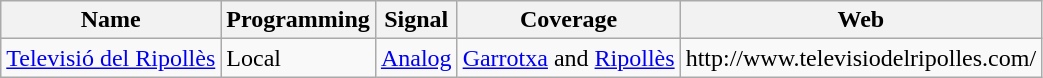<table class="wikitable">
<tr>
<th>Name</th>
<th>Programming</th>
<th>Signal</th>
<th>Coverage</th>
<th>Web</th>
</tr>
<tr>
<td><a href='#'>Televisió del Ripollès</a></td>
<td>Local</td>
<td><a href='#'>Analog</a></td>
<td><a href='#'>Garrotxa</a> and <a href='#'>Ripollès</a></td>
<td>http://www.televisiodelripolles.com/</td>
</tr>
</table>
